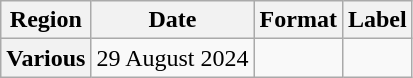<table class="wikitable plainrowheaders">
<tr>
<th scope="col">Region</th>
<th scope="col">Date</th>
<th scope="col">Format</th>
<th scope="col">Label</th>
</tr>
<tr>
<th scope="row">Various</th>
<td>29 August 2024</td>
<td></td>
<td></td>
</tr>
</table>
